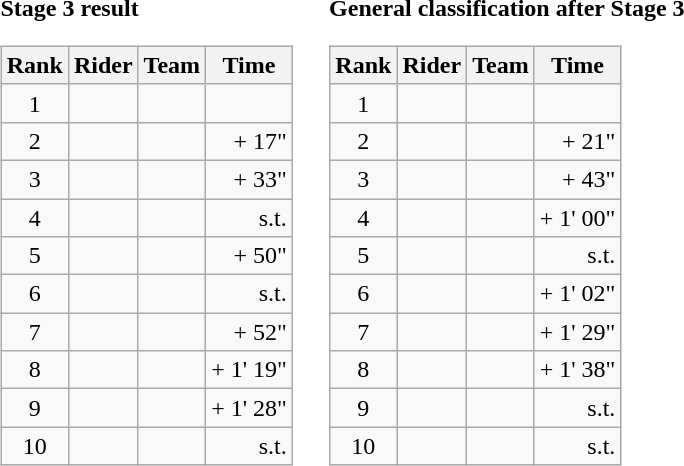<table>
<tr>
<td><strong>Stage 3 result</strong><br><table class="wikitable">
<tr>
<th scope="col">Rank</th>
<th scope="col">Rider</th>
<th scope="col">Team</th>
<th scope="col">Time</th>
</tr>
<tr>
<td style="text-align:center;">1</td>
<td></td>
<td></td>
<td style="text-align:right;"></td>
</tr>
<tr>
<td style="text-align:center;">2</td>
<td></td>
<td></td>
<td style="text-align:right;">+ 17"</td>
</tr>
<tr>
<td style="text-align:center;">3</td>
<td></td>
<td></td>
<td style="text-align:right;">+ 33"</td>
</tr>
<tr>
<td style="text-align:center;">4</td>
<td></td>
<td></td>
<td style="text-align:right;">s.t.</td>
</tr>
<tr>
<td style="text-align:center;">5</td>
<td></td>
<td></td>
<td style="text-align:right;">+ 50"</td>
</tr>
<tr>
<td style="text-align:center;">6</td>
<td></td>
<td></td>
<td style="text-align:right;">s.t.</td>
</tr>
<tr>
<td style="text-align:center;">7</td>
<td></td>
<td></td>
<td style="text-align:right;">+ 52"</td>
</tr>
<tr>
<td style="text-align:center;">8</td>
<td></td>
<td></td>
<td style="text-align:right;">+ 1' 19"</td>
</tr>
<tr>
<td style="text-align:center;">9</td>
<td></td>
<td></td>
<td style="text-align:right;">+ 1' 28"</td>
</tr>
<tr>
<td style="text-align:center;">10</td>
<td></td>
<td></td>
<td style="text-align:right;">s.t.</td>
</tr>
</table>
</td>
<td></td>
<td><strong>General classification after Stage 3</strong><br><table class="wikitable">
<tr>
<th scope="col">Rank</th>
<th scope="col">Rider</th>
<th scope="col">Team</th>
<th scope="col">Time</th>
</tr>
<tr>
<td style="text-align:center;">1</td>
<td> </td>
<td></td>
<td style="text-align:right;"></td>
</tr>
<tr>
<td style="text-align:center;">2</td>
<td></td>
<td></td>
<td style="text-align:right;">+ 21"</td>
</tr>
<tr>
<td style="text-align:center;">3</td>
<td></td>
<td></td>
<td style="text-align:right;">+ 43"</td>
</tr>
<tr>
<td style="text-align:center;">4</td>
<td></td>
<td></td>
<td style="text-align:right;">+ 1' 00"</td>
</tr>
<tr>
<td style="text-align:center;">5</td>
<td></td>
<td></td>
<td style="text-align:right;">s.t.</td>
</tr>
<tr>
<td style="text-align:center;">6</td>
<td> </td>
<td></td>
<td style="text-align:right;">+ 1' 02"</td>
</tr>
<tr>
<td style="text-align:center;">7</td>
<td></td>
<td></td>
<td style="text-align:right;">+ 1' 29"</td>
</tr>
<tr>
<td style="text-align:center;">8</td>
<td></td>
<td></td>
<td style="text-align:right;">+ 1' 38"</td>
</tr>
<tr>
<td style="text-align:center;">9</td>
<td></td>
<td></td>
<td style="text-align:right;">s.t.</td>
</tr>
<tr>
<td style="text-align:center;">10</td>
<td></td>
<td></td>
<td style="text-align:right;">s.t.</td>
</tr>
</table>
</td>
</tr>
</table>
